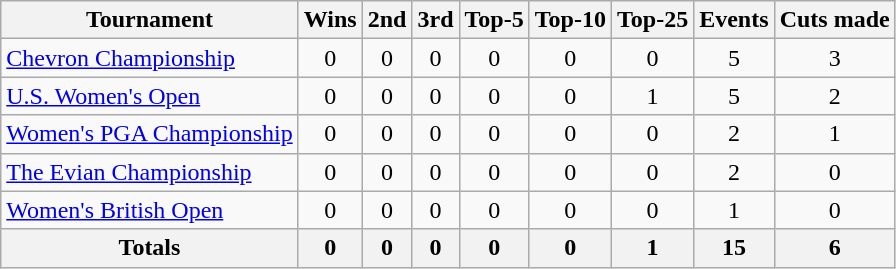<table class=wikitable style=text-align:center>
<tr>
<th>Tournament</th>
<th>Wins</th>
<th>2nd</th>
<th>3rd</th>
<th>Top-5</th>
<th>Top-10</th>
<th>Top-25</th>
<th>Events</th>
<th>Cuts made</th>
</tr>
<tr>
<td align=left><a href='#'>Chevron Championship</a></td>
<td>0</td>
<td>0</td>
<td>0</td>
<td>0</td>
<td>0</td>
<td>0</td>
<td>5</td>
<td>3</td>
</tr>
<tr>
<td align=left><a href='#'>U.S. Women's Open</a></td>
<td>0</td>
<td>0</td>
<td>0</td>
<td>0</td>
<td>0</td>
<td>1</td>
<td>5</td>
<td>2</td>
</tr>
<tr>
<td align=left><a href='#'>Women's PGA Championship</a></td>
<td>0</td>
<td>0</td>
<td>0</td>
<td>0</td>
<td>0</td>
<td>0</td>
<td>2</td>
<td>1</td>
</tr>
<tr>
<td align=left><a href='#'>The Evian Championship</a></td>
<td>0</td>
<td>0</td>
<td>0</td>
<td>0</td>
<td>0</td>
<td>0</td>
<td>2</td>
<td>0</td>
</tr>
<tr>
<td align=left><a href='#'>Women's British Open</a></td>
<td>0</td>
<td>0</td>
<td>0</td>
<td>0</td>
<td>0</td>
<td>0</td>
<td>1</td>
<td>0</td>
</tr>
<tr>
<th>Totals</th>
<th>0</th>
<th>0</th>
<th>0</th>
<th>0</th>
<th>0</th>
<th>1</th>
<th>15</th>
<th>6</th>
</tr>
</table>
